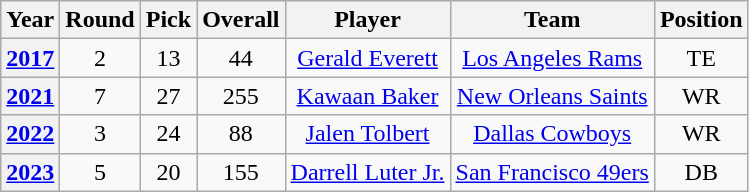<table class="wikitable sortable" style="text-align: center;">
<tr>
<th>Year</th>
<th>Round</th>
<th>Pick</th>
<th>Overall</th>
<th>Player</th>
<th>Team</th>
<th>Position</th>
</tr>
<tr>
<th><a href='#'>2017</a></th>
<td>2</td>
<td>13</td>
<td>44</td>
<td><a href='#'>Gerald Everett</a></td>
<td><a href='#'>Los Angeles Rams</a></td>
<td>TE</td>
</tr>
<tr>
<th><a href='#'>2021</a></th>
<td>7</td>
<td>27</td>
<td>255</td>
<td><a href='#'>Kawaan Baker</a></td>
<td><a href='#'>New Orleans Saints</a></td>
<td>WR</td>
</tr>
<tr>
<th><a href='#'>2022</a></th>
<td>3</td>
<td>24</td>
<td>88</td>
<td><a href='#'>Jalen Tolbert</a></td>
<td><a href='#'>Dallas Cowboys</a></td>
<td>WR</td>
</tr>
<tr>
<th><a href='#'>2023</a></th>
<td>5</td>
<td>20</td>
<td>155</td>
<td><a href='#'>Darrell Luter Jr.</a></td>
<td><a href='#'>San Francisco 49ers</a></td>
<td>DB</td>
</tr>
</table>
